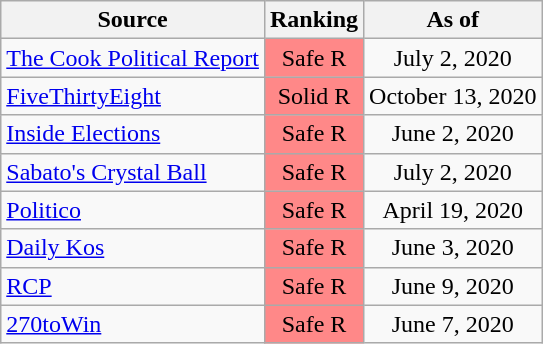<table class="wikitable" style="text-align:center">
<tr>
<th>Source</th>
<th>Ranking</th>
<th>As of</th>
</tr>
<tr>
<td align=left><a href='#'>The Cook Political Report</a></td>
<td style="background:#f88" data-sort-value=4>Safe R</td>
<td>July 2, 2020</td>
</tr>
<tr>
<td align=left><a href='#'>FiveThirtyEight</a></td>
<td style="background:#f88" data-sort-value=4>Solid R</td>
<td>October 13, 2020</td>
</tr>
<tr>
<td align=left><a href='#'>Inside Elections</a></td>
<td style="background:#f88" data-sort-value=4>Safe R</td>
<td>June 2, 2020</td>
</tr>
<tr>
<td align=left><a href='#'>Sabato's Crystal Ball</a></td>
<td style="background:#f88" data-sort-value=4>Safe R</td>
<td>July 2, 2020</td>
</tr>
<tr>
<td align=left><a href='#'>Politico</a></td>
<td style="background:#f88" data-sort-value=4>Safe R</td>
<td>April 19, 2020</td>
</tr>
<tr>
<td align=left><a href='#'>Daily Kos</a></td>
<td style="background:#f88" data-sort-value=4>Safe R</td>
<td>June 3, 2020</td>
</tr>
<tr>
<td align=left><a href='#'>RCP</a></td>
<td style="background:#f88" data-sort-value=4>Safe R</td>
<td>June 9, 2020</td>
</tr>
<tr>
<td align=left><a href='#'>270toWin</a></td>
<td style="background:#f88" data-sort-value=4>Safe R</td>
<td>June 7, 2020</td>
</tr>
</table>
